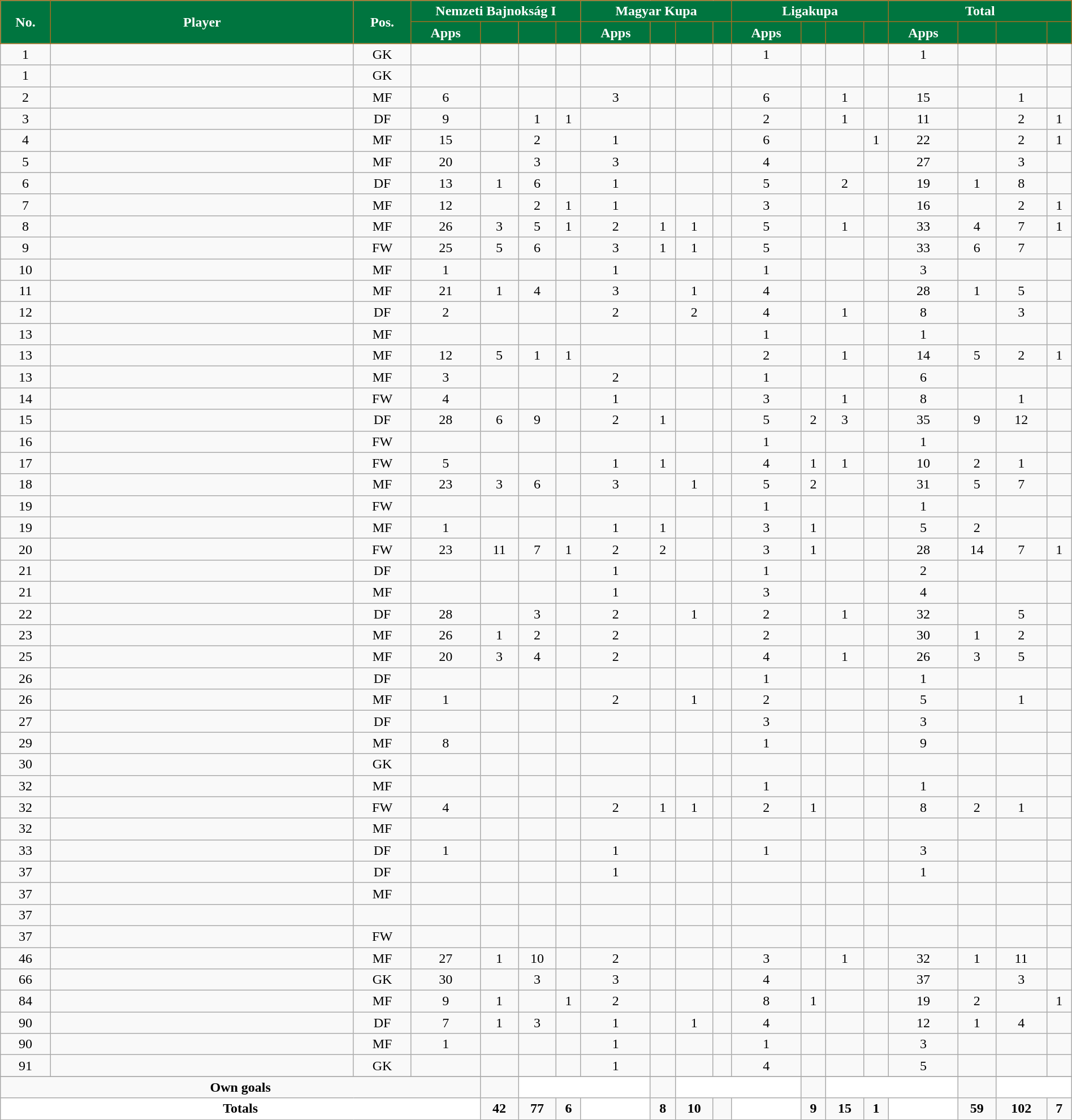<table class="wikitable sortable alternance" style="text-align:center;width:100%">
<tr>
<th rowspan="2" style="background-color:#00753F;color:white;border:1px solid #A46E21;width:5px">No.</th>
<th rowspan="2" style="background-color:#00753F;color:white;border:1px solid #A46E21;width:180px">Player</th>
<th rowspan="2" style="background-color:#00753F;color:white;border:1px solid #A46E21;width:5px">Pos.</th>
<th colspan="4" style="background:#00753F;color:white;border:1px solid #A46E21">Nemzeti Bajnokság I</th>
<th colspan="4" style="background:#00753F;color:white;border:1px solid #A46E21">Magyar Kupa</th>
<th colspan="4" style="background:#00753F;color:white;border:1px solid #A46E21">Ligakupa</th>
<th colspan="4" style="background:#00753F;color:white;border:1px solid #A46E21">Total</th>
</tr>
<tr style="text-align:center">
<th width="4" style="background-color:#00753F;color:white;border:1px solid #A46E21">Apps</th>
<th width="4" style="background-color:#00753F;border:1px solid #A46E21"></th>
<th width="4" style="background-color:#00753F;border:1px solid #A46E21"></th>
<th width="4" style="background-color:#00753F;border:1px solid #A46E21"></th>
<th width="4" style="background-color:#00753F;color:white;border:1px solid #A46E21">Apps</th>
<th width="4" style="background-color:#00753F;border:1px solid #A46E21"></th>
<th width="4" style="background-color:#00753F;border:1px solid #A46E21"></th>
<th width="4" style="background-color:#00753F;border:1px solid #A46E21"></th>
<th width="4" style="background-color:#00753F;color:white;border:1px solid #A46E21">Apps</th>
<th width="4" style="background-color:#00753F;border:1px solid #A46E21"></th>
<th width="4" style="background-color:#00753F;border:1px solid #A46E21"></th>
<th width="4" style="background-color:#00753F;border:1px solid #A46E21"></th>
<th width="4" style="background-color:#00753F;color:white;border:1px solid #A46E21">Apps</th>
<th width="4" style="background-color:#00753F;border:1px solid #A46E21"></th>
<th width="4" style="background-color:#00753F;border:1px solid #A46E21"></th>
<th width="4" style="background-color:#00753F;border:1px solid #A46E21"></th>
</tr>
<tr>
<td>1</td>
<td> </td>
<td>GK</td>
<td></td>
<td></td>
<td></td>
<td></td>
<td></td>
<td></td>
<td></td>
<td></td>
<td>1</td>
<td></td>
<td></td>
<td></td>
<td>1</td>
<td></td>
<td></td>
<td></td>
</tr>
<tr>
<td>1</td>
<td> </td>
<td>GK</td>
<td></td>
<td></td>
<td></td>
<td></td>
<td></td>
<td></td>
<td></td>
<td></td>
<td></td>
<td></td>
<td></td>
<td></td>
<td></td>
<td></td>
<td></td>
<td></td>
</tr>
<tr>
<td>2</td>
<td> </td>
<td>MF</td>
<td>6</td>
<td></td>
<td></td>
<td></td>
<td>3</td>
<td></td>
<td></td>
<td></td>
<td>6</td>
<td></td>
<td>1</td>
<td></td>
<td>15</td>
<td></td>
<td>1</td>
<td></td>
</tr>
<tr>
<td>3</td>
<td> </td>
<td>DF</td>
<td>9</td>
<td></td>
<td>1</td>
<td>1</td>
<td></td>
<td></td>
<td></td>
<td></td>
<td>2</td>
<td></td>
<td>1</td>
<td></td>
<td>11</td>
<td></td>
<td>2</td>
<td>1</td>
</tr>
<tr>
<td>4</td>
<td> </td>
<td>MF</td>
<td>15</td>
<td></td>
<td>2</td>
<td></td>
<td>1</td>
<td></td>
<td></td>
<td></td>
<td>6</td>
<td></td>
<td></td>
<td>1</td>
<td>22</td>
<td></td>
<td>2</td>
<td>1</td>
</tr>
<tr>
<td>5</td>
<td> </td>
<td>MF</td>
<td>20</td>
<td></td>
<td>3</td>
<td></td>
<td>3</td>
<td></td>
<td></td>
<td></td>
<td>4</td>
<td></td>
<td></td>
<td></td>
<td>27</td>
<td></td>
<td>3</td>
<td></td>
</tr>
<tr>
<td>6</td>
<td> </td>
<td>DF</td>
<td>13</td>
<td>1</td>
<td>6</td>
<td></td>
<td>1</td>
<td></td>
<td></td>
<td></td>
<td>5</td>
<td></td>
<td>2</td>
<td></td>
<td>19</td>
<td>1</td>
<td>8</td>
<td></td>
</tr>
<tr>
<td>7</td>
<td> </td>
<td>MF</td>
<td>12</td>
<td></td>
<td>2</td>
<td>1</td>
<td>1</td>
<td></td>
<td></td>
<td></td>
<td>3</td>
<td></td>
<td></td>
<td></td>
<td>16</td>
<td></td>
<td>2</td>
<td>1</td>
</tr>
<tr>
<td>8</td>
<td> </td>
<td>MF</td>
<td>26</td>
<td>3</td>
<td>5</td>
<td>1</td>
<td>2</td>
<td>1</td>
<td>1</td>
<td></td>
<td>5</td>
<td></td>
<td>1</td>
<td></td>
<td>33</td>
<td>4</td>
<td>7</td>
<td>1</td>
</tr>
<tr>
<td>9</td>
<td> </td>
<td>FW</td>
<td>25</td>
<td>5</td>
<td>6</td>
<td></td>
<td>3</td>
<td>1</td>
<td>1</td>
<td></td>
<td>5</td>
<td></td>
<td></td>
<td></td>
<td>33</td>
<td>6</td>
<td>7</td>
<td></td>
</tr>
<tr>
<td>10</td>
<td> </td>
<td>MF</td>
<td>1</td>
<td></td>
<td></td>
<td></td>
<td>1</td>
<td></td>
<td></td>
<td></td>
<td>1</td>
<td></td>
<td></td>
<td></td>
<td>3</td>
<td></td>
<td></td>
<td></td>
</tr>
<tr>
<td>11</td>
<td> </td>
<td>MF</td>
<td>21</td>
<td>1</td>
<td>4</td>
<td></td>
<td>3</td>
<td></td>
<td>1</td>
<td></td>
<td>4</td>
<td></td>
<td></td>
<td></td>
<td>28</td>
<td>1</td>
<td>5</td>
<td></td>
</tr>
<tr>
<td>12</td>
<td> </td>
<td>DF</td>
<td>2</td>
<td></td>
<td></td>
<td></td>
<td>2</td>
<td></td>
<td>2</td>
<td></td>
<td>4</td>
<td></td>
<td>1</td>
<td></td>
<td>8</td>
<td></td>
<td>3</td>
<td></td>
</tr>
<tr>
<td>13</td>
<td> </td>
<td>MF</td>
<td></td>
<td></td>
<td></td>
<td></td>
<td></td>
<td></td>
<td></td>
<td></td>
<td>1</td>
<td></td>
<td></td>
<td></td>
<td>1</td>
<td></td>
<td></td>
<td></td>
</tr>
<tr>
<td>13</td>
<td> </td>
<td>MF</td>
<td>12</td>
<td>5</td>
<td>1</td>
<td>1</td>
<td></td>
<td></td>
<td></td>
<td></td>
<td>2</td>
<td></td>
<td>1</td>
<td></td>
<td>14</td>
<td>5</td>
<td>2</td>
<td>1</td>
</tr>
<tr>
<td>13</td>
<td> </td>
<td>MF</td>
<td>3</td>
<td></td>
<td></td>
<td></td>
<td>2</td>
<td></td>
<td></td>
<td></td>
<td>1</td>
<td></td>
<td></td>
<td></td>
<td>6</td>
<td></td>
<td></td>
<td></td>
</tr>
<tr>
<td>14</td>
<td> </td>
<td>FW</td>
<td>4</td>
<td></td>
<td></td>
<td></td>
<td>1</td>
<td></td>
<td></td>
<td></td>
<td>3</td>
<td></td>
<td>1</td>
<td></td>
<td>8</td>
<td></td>
<td>1</td>
<td></td>
</tr>
<tr>
<td>15</td>
<td> </td>
<td>DF</td>
<td>28</td>
<td>6</td>
<td>9</td>
<td></td>
<td>2</td>
<td>1</td>
<td></td>
<td></td>
<td>5</td>
<td>2</td>
<td>3</td>
<td></td>
<td>35</td>
<td>9</td>
<td>12</td>
<td></td>
</tr>
<tr>
<td>16</td>
<td> </td>
<td>FW</td>
<td></td>
<td></td>
<td></td>
<td></td>
<td></td>
<td></td>
<td></td>
<td></td>
<td>1</td>
<td></td>
<td></td>
<td></td>
<td>1</td>
<td></td>
<td></td>
<td></td>
</tr>
<tr>
<td>17</td>
<td> </td>
<td>FW</td>
<td>5</td>
<td></td>
<td></td>
<td></td>
<td>1</td>
<td>1</td>
<td></td>
<td></td>
<td>4</td>
<td>1</td>
<td>1</td>
<td></td>
<td>10</td>
<td>2</td>
<td>1</td>
<td></td>
</tr>
<tr>
<td>18</td>
<td> </td>
<td>MF</td>
<td>23</td>
<td>3</td>
<td>6</td>
<td></td>
<td>3</td>
<td></td>
<td>1</td>
<td></td>
<td>5</td>
<td>2</td>
<td></td>
<td></td>
<td>31</td>
<td>5</td>
<td>7</td>
<td></td>
</tr>
<tr>
<td>19</td>
<td> </td>
<td>FW</td>
<td></td>
<td></td>
<td></td>
<td></td>
<td></td>
<td></td>
<td></td>
<td></td>
<td>1</td>
<td></td>
<td></td>
<td></td>
<td>1</td>
<td></td>
<td></td>
<td></td>
</tr>
<tr>
<td>19</td>
<td> </td>
<td>MF</td>
<td>1</td>
<td></td>
<td></td>
<td></td>
<td>1</td>
<td>1</td>
<td></td>
<td></td>
<td>3</td>
<td>1</td>
<td></td>
<td></td>
<td>5</td>
<td>2</td>
<td></td>
<td></td>
</tr>
<tr>
<td>20</td>
<td> </td>
<td>FW</td>
<td>23</td>
<td>11</td>
<td>7</td>
<td>1</td>
<td>2</td>
<td>2</td>
<td></td>
<td></td>
<td>3</td>
<td>1</td>
<td></td>
<td></td>
<td>28</td>
<td>14</td>
<td>7</td>
<td>1</td>
</tr>
<tr>
<td>21</td>
<td> </td>
<td>DF</td>
<td></td>
<td></td>
<td></td>
<td></td>
<td>1</td>
<td></td>
<td></td>
<td></td>
<td>1</td>
<td></td>
<td></td>
<td></td>
<td>2</td>
<td></td>
<td></td>
<td></td>
</tr>
<tr>
<td>21</td>
<td> </td>
<td>MF</td>
<td></td>
<td></td>
<td></td>
<td></td>
<td>1</td>
<td></td>
<td></td>
<td></td>
<td>3</td>
<td></td>
<td></td>
<td></td>
<td>4</td>
<td></td>
<td></td>
<td></td>
</tr>
<tr>
<td>22</td>
<td> </td>
<td>DF</td>
<td>28</td>
<td></td>
<td>3</td>
<td></td>
<td>2</td>
<td></td>
<td>1</td>
<td></td>
<td>2</td>
<td></td>
<td>1</td>
<td></td>
<td>32</td>
<td></td>
<td>5</td>
<td></td>
</tr>
<tr>
<td>23</td>
<td></td>
<td>MF</td>
<td>26</td>
<td>1</td>
<td>2</td>
<td></td>
<td>2</td>
<td></td>
<td></td>
<td></td>
<td>2</td>
<td></td>
<td></td>
<td></td>
<td>30</td>
<td>1</td>
<td>2</td>
<td></td>
</tr>
<tr>
<td>25</td>
<td> </td>
<td>MF</td>
<td>20</td>
<td>3</td>
<td>4</td>
<td></td>
<td>2</td>
<td></td>
<td></td>
<td></td>
<td>4</td>
<td></td>
<td>1</td>
<td></td>
<td>26</td>
<td>3</td>
<td>5</td>
<td></td>
</tr>
<tr>
<td>26</td>
<td> </td>
<td>DF</td>
<td></td>
<td></td>
<td></td>
<td></td>
<td></td>
<td></td>
<td></td>
<td></td>
<td>1</td>
<td></td>
<td></td>
<td></td>
<td>1</td>
<td></td>
<td></td>
<td></td>
</tr>
<tr>
<td>26</td>
<td> </td>
<td>MF</td>
<td>1</td>
<td></td>
<td></td>
<td></td>
<td>2</td>
<td></td>
<td>1</td>
<td></td>
<td>2</td>
<td></td>
<td></td>
<td></td>
<td>5</td>
<td></td>
<td>1</td>
<td></td>
</tr>
<tr>
<td>27</td>
<td> </td>
<td>DF</td>
<td></td>
<td></td>
<td></td>
<td></td>
<td></td>
<td></td>
<td></td>
<td></td>
<td>3</td>
<td></td>
<td></td>
<td></td>
<td>3</td>
<td></td>
<td></td>
<td></td>
</tr>
<tr>
<td>29</td>
<td> </td>
<td>MF</td>
<td>8</td>
<td></td>
<td></td>
<td></td>
<td></td>
<td></td>
<td></td>
<td></td>
<td>1</td>
<td></td>
<td></td>
<td></td>
<td>9</td>
<td></td>
<td></td>
<td></td>
</tr>
<tr>
<td>30</td>
<td> </td>
<td>GK</td>
<td></td>
<td></td>
<td></td>
<td></td>
<td></td>
<td></td>
<td></td>
<td></td>
<td></td>
<td></td>
<td></td>
<td></td>
<td></td>
<td></td>
<td></td>
<td></td>
</tr>
<tr>
<td>32</td>
<td> </td>
<td>MF</td>
<td></td>
<td></td>
<td></td>
<td></td>
<td></td>
<td></td>
<td></td>
<td></td>
<td>1</td>
<td></td>
<td></td>
<td></td>
<td>1</td>
<td></td>
<td></td>
<td></td>
</tr>
<tr>
<td>32</td>
<td> </td>
<td>FW</td>
<td>4</td>
<td></td>
<td></td>
<td></td>
<td>2</td>
<td>1</td>
<td>1</td>
<td></td>
<td>2</td>
<td>1</td>
<td></td>
<td></td>
<td>8</td>
<td>2</td>
<td>1</td>
<td></td>
</tr>
<tr>
<td>32</td>
<td> </td>
<td>MF</td>
<td></td>
<td></td>
<td></td>
<td></td>
<td></td>
<td></td>
<td></td>
<td></td>
<td></td>
<td></td>
<td></td>
<td></td>
<td></td>
<td></td>
<td></td>
<td></td>
</tr>
<tr>
<td>33</td>
<td> </td>
<td>DF</td>
<td>1</td>
<td></td>
<td></td>
<td></td>
<td>1</td>
<td></td>
<td></td>
<td></td>
<td>1</td>
<td></td>
<td></td>
<td></td>
<td>3</td>
<td></td>
<td></td>
<td></td>
</tr>
<tr>
<td>37</td>
<td> </td>
<td>DF</td>
<td></td>
<td></td>
<td></td>
<td></td>
<td>1</td>
<td></td>
<td></td>
<td></td>
<td></td>
<td></td>
<td></td>
<td></td>
<td>1</td>
<td></td>
<td></td>
<td></td>
</tr>
<tr>
<td>37</td>
<td> </td>
<td>MF</td>
<td></td>
<td></td>
<td></td>
<td></td>
<td></td>
<td></td>
<td></td>
<td></td>
<td></td>
<td></td>
<td></td>
<td></td>
<td></td>
<td></td>
<td></td>
<td></td>
</tr>
<tr>
<td>37</td>
<td> </td>
<td></td>
<td></td>
<td></td>
<td></td>
<td></td>
<td></td>
<td></td>
<td></td>
<td></td>
<td></td>
<td></td>
<td></td>
<td></td>
<td></td>
<td></td>
<td></td>
<td></td>
</tr>
<tr>
<td>37</td>
<td> </td>
<td>FW</td>
<td></td>
<td></td>
<td></td>
<td></td>
<td></td>
<td></td>
<td></td>
<td></td>
<td></td>
<td></td>
<td></td>
<td></td>
<td></td>
<td></td>
<td></td>
<td></td>
</tr>
<tr>
<td>46</td>
<td> </td>
<td>MF</td>
<td>27</td>
<td>1</td>
<td>10</td>
<td></td>
<td>2</td>
<td></td>
<td></td>
<td></td>
<td>3</td>
<td></td>
<td>1</td>
<td></td>
<td>32</td>
<td>1</td>
<td>11</td>
<td></td>
</tr>
<tr>
<td>66</td>
<td> </td>
<td>GK</td>
<td>30</td>
<td></td>
<td>3</td>
<td></td>
<td>3</td>
<td></td>
<td></td>
<td></td>
<td>4</td>
<td></td>
<td></td>
<td></td>
<td>37</td>
<td></td>
<td>3</td>
<td></td>
</tr>
<tr>
<td>84</td>
<td> </td>
<td>MF</td>
<td>9</td>
<td>1</td>
<td></td>
<td>1</td>
<td>2</td>
<td></td>
<td></td>
<td></td>
<td>8</td>
<td>1</td>
<td></td>
<td></td>
<td>19</td>
<td>2</td>
<td></td>
<td>1</td>
</tr>
<tr>
<td>90</td>
<td> </td>
<td>DF</td>
<td>7</td>
<td>1</td>
<td>3</td>
<td></td>
<td>1</td>
<td></td>
<td>1</td>
<td></td>
<td>4</td>
<td></td>
<td></td>
<td></td>
<td>12</td>
<td>1</td>
<td>4</td>
<td></td>
</tr>
<tr>
<td>90</td>
<td> </td>
<td>MF</td>
<td>1</td>
<td></td>
<td></td>
<td></td>
<td>1</td>
<td></td>
<td></td>
<td></td>
<td>1</td>
<td></td>
<td></td>
<td></td>
<td>3</td>
<td></td>
<td></td>
<td></td>
</tr>
<tr>
<td>91</td>
<td> </td>
<td>GK</td>
<td></td>
<td></td>
<td></td>
<td></td>
<td>1</td>
<td></td>
<td></td>
<td></td>
<td>4</td>
<td></td>
<td></td>
<td></td>
<td>5</td>
<td></td>
<td></td>
<td></td>
</tr>
<tr>
</tr>
<tr class="sortbottom">
<td colspan="4"><strong>Own goals</strong></td>
<td></td>
<td colspan="3" style="background:white;text-align:center"></td>
<td></td>
<td colspan="3" style="background:white;text-align:center"></td>
<td></td>
<td colspan="3" style="background:white;text-align:center"></td>
<td></td>
<td colspan="2" style="background:white;text-align:center"></td>
</tr>
<tr class="sortbottom">
<td colspan="4" style="background:white;text-align:center"><strong>Totals</strong></td>
<td><strong>42</strong></td>
<td><strong>77</strong></td>
<td><strong>6</strong></td>
<td rowspan="3" style="background:white;text-align:center"></td>
<td><strong>8</strong></td>
<td><strong>10</strong></td>
<td></td>
<td rowspan="3" style="background:white;text-align:center"></td>
<td><strong>9</strong></td>
<td><strong>15</strong></td>
<td><strong>1</strong></td>
<td rowspan="3" style="background:white;text-align:center"></td>
<td><strong>59</strong></td>
<td><strong>102</strong></td>
<td><strong>7</strong></td>
</tr>
</table>
